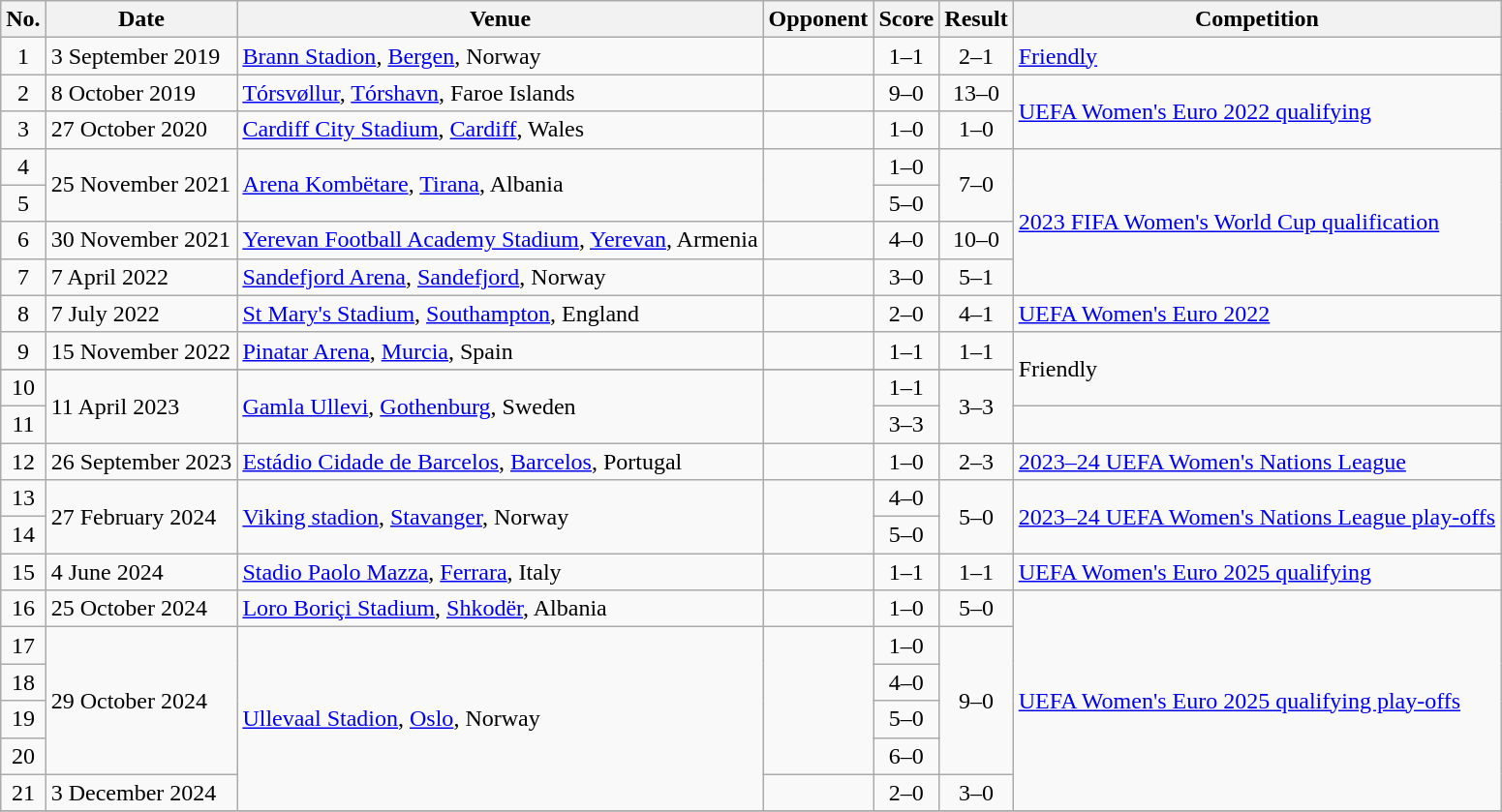<table class="wikitable sortable">
<tr>
<th scope="col">No.</th>
<th scope="col">Date</th>
<th scope="col">Venue</th>
<th scope="col">Opponent</th>
<th scope="col">Score</th>
<th scope="col">Result</th>
<th scope="col">Competition</th>
</tr>
<tr>
<td align="center">1</td>
<td>3 September 2019</td>
<td><a href='#'>Brann Stadion</a>, <a href='#'>Bergen</a>, Norway</td>
<td></td>
<td align="center">1–1</td>
<td align="center">2–1</td>
<td><a href='#'>Friendly</a></td>
</tr>
<tr>
<td align="center">2</td>
<td>8 October 2019</td>
<td><a href='#'>Tórsvøllur</a>, <a href='#'>Tórshavn</a>, Faroe Islands</td>
<td></td>
<td align="center">9–0</td>
<td align="center">13–0</td>
<td rowspan="2"><a href='#'>UEFA Women's Euro 2022 qualifying</a></td>
</tr>
<tr>
<td align="center">3</td>
<td>27 October 2020</td>
<td><a href='#'>Cardiff City Stadium</a>, <a href='#'>Cardiff</a>, Wales</td>
<td></td>
<td align="center">1–0</td>
<td align="center">1–0</td>
</tr>
<tr>
<td align="center">4</td>
<td rowspan="2">25 November 2021</td>
<td rowspan="2"><a href='#'>Arena Kombëtare</a>, <a href='#'>Tirana</a>, Albania</td>
<td rowspan="2"></td>
<td align="center">1–0</td>
<td rowspan=2 align="center">7–0</td>
<td rowspan="4"><a href='#'>2023 FIFA Women's World Cup qualification</a></td>
</tr>
<tr>
<td align="center">5</td>
<td align="center">5–0</td>
</tr>
<tr>
<td align="center">6</td>
<td>30 November 2021</td>
<td><a href='#'>Yerevan Football Academy Stadium</a>, <a href='#'>Yerevan</a>, Armenia</td>
<td></td>
<td align="center">4–0</td>
<td align="center">10–0</td>
</tr>
<tr>
<td align="center">7</td>
<td>7 April 2022</td>
<td><a href='#'>Sandefjord Arena</a>, <a href='#'>Sandefjord</a>, Norway</td>
<td></td>
<td align="center">3–0</td>
<td align="center">5–1</td>
</tr>
<tr>
<td align="center">8</td>
<td>7 July 2022</td>
<td><a href='#'>St Mary's Stadium</a>, <a href='#'>Southampton</a>, England</td>
<td></td>
<td align="center">2–0</td>
<td align="center">4–1</td>
<td><a href='#'>UEFA Women's Euro 2022</a></td>
</tr>
<tr>
<td align="center">9</td>
<td>15 November 2022</td>
<td><a href='#'>Pinatar Arena</a>, <a href='#'>Murcia</a>, Spain</td>
<td></td>
<td align="center">1–1</td>
<td align="center">1–1</td>
<td rowspan="3">Friendly</td>
</tr>
<tr>
</tr>
<tr>
<td align="center">10</td>
<td rowspan="2">11 April 2023</td>
<td rowspan="2"><a href='#'>Gamla Ullevi</a>, <a href='#'>Gothenburg</a>, Sweden</td>
<td rowspan="2"></td>
<td align="center">1–1</td>
<td rowspan=2 align="center">3–3</td>
</tr>
<tr>
<td align="center">11</td>
<td align="center">3–3</td>
</tr>
<tr>
<td align="center">12</td>
<td>26 September 2023</td>
<td><a href='#'>Estádio Cidade de Barcelos</a>, <a href='#'>Barcelos</a>, Portugal</td>
<td></td>
<td align="center">1–0</td>
<td align="center">2–3</td>
<td><a href='#'>2023–24 UEFA Women's Nations League</a></td>
</tr>
<tr>
<td align="center">13</td>
<td rowspan=2>27 February 2024</td>
<td rowspan=2><a href='#'>Viking stadion</a>, <a href='#'>Stavanger</a>, Norway</td>
<td rowspan=2></td>
<td align="center">4–0</td>
<td rowspan=2 align="center">5–0</td>
<td rowspan=2><a href='#'>2023–24 UEFA Women's Nations League play-offs</a></td>
</tr>
<tr>
<td align="center">14</td>
<td align="center">5–0</td>
</tr>
<tr>
<td align="center">15</td>
<td>4 June 2024</td>
<td><a href='#'>Stadio Paolo Mazza</a>, <a href='#'>Ferrara</a>, Italy</td>
<td></td>
<td align="center">1–1</td>
<td align="center">1–1</td>
<td><a href='#'>UEFA Women's Euro 2025 qualifying</a></td>
</tr>
<tr>
<td align="center">16</td>
<td>25 October 2024</td>
<td><a href='#'>Loro Boriçi Stadium</a>, <a href='#'>Shkodër</a>, Albania</td>
<td></td>
<td align="center">1–0</td>
<td align="center">5–0</td>
<td rowspan=6><a href='#'>UEFA Women's Euro 2025 qualifying play-offs</a></td>
</tr>
<tr>
<td align="center">17</td>
<td rowspan=4>29 October 2024</td>
<td rowspan=5><a href='#'>Ullevaal Stadion</a>, <a href='#'>Oslo</a>, Norway</td>
<td rowspan=4></td>
<td align="center">1–0</td>
<td rowspan=4 align="center">9–0</td>
</tr>
<tr>
<td align="center">18</td>
<td align="center">4–0</td>
</tr>
<tr>
<td align="center">19</td>
<td align="center">5–0</td>
</tr>
<tr>
<td align="center">20</td>
<td align="center">6–0</td>
</tr>
<tr>
<td align="center">21</td>
<td>3 December 2024</td>
<td></td>
<td align="center">2–0</td>
<td align="center">3–0</td>
</tr>
<tr>
</tr>
</table>
